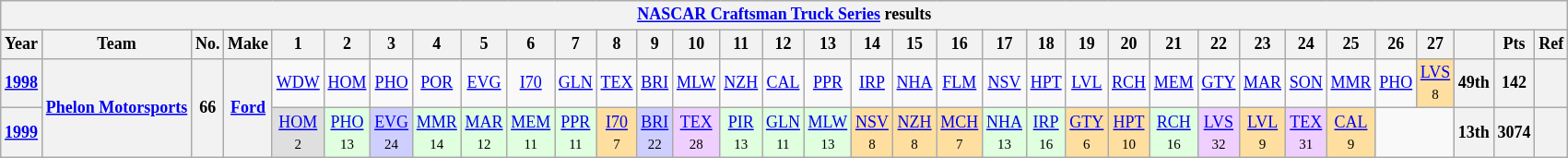<table class="wikitable" style="text-align:center; font-size:75%">
<tr>
<th colspan=45><a href='#'>NASCAR Craftsman Truck Series</a> results</th>
</tr>
<tr>
<th>Year</th>
<th>Team</th>
<th>No.</th>
<th>Make</th>
<th>1</th>
<th>2</th>
<th>3</th>
<th>4</th>
<th>5</th>
<th>6</th>
<th>7</th>
<th>8</th>
<th>9</th>
<th>10</th>
<th>11</th>
<th>12</th>
<th>13</th>
<th>14</th>
<th>15</th>
<th>16</th>
<th>17</th>
<th>18</th>
<th>19</th>
<th>20</th>
<th>21</th>
<th>22</th>
<th>23</th>
<th>24</th>
<th>25</th>
<th>26</th>
<th>27</th>
<th></th>
<th>Pts</th>
<th>Ref</th>
</tr>
<tr>
<th><a href='#'>1998</a></th>
<th rowspan=2><a href='#'>Phelon Motorsports</a></th>
<th rowspan=2>66</th>
<th rowspan=2><a href='#'>Ford</a></th>
<td><a href='#'>WDW</a></td>
<td><a href='#'>HOM</a></td>
<td><a href='#'>PHO</a></td>
<td><a href='#'>POR</a></td>
<td><a href='#'>EVG</a></td>
<td><a href='#'>I70</a></td>
<td><a href='#'>GLN</a></td>
<td><a href='#'>TEX</a></td>
<td><a href='#'>BRI</a></td>
<td><a href='#'>MLW</a></td>
<td><a href='#'>NZH</a></td>
<td><a href='#'>CAL</a></td>
<td><a href='#'>PPR</a></td>
<td><a href='#'>IRP</a></td>
<td><a href='#'>NHA</a></td>
<td><a href='#'>FLM</a></td>
<td><a href='#'>NSV</a></td>
<td><a href='#'>HPT</a></td>
<td><a href='#'>LVL</a></td>
<td><a href='#'>RCH</a></td>
<td><a href='#'>MEM</a></td>
<td><a href='#'>GTY</a></td>
<td><a href='#'>MAR</a></td>
<td><a href='#'>SON</a></td>
<td><a href='#'>MMR</a></td>
<td><a href='#'>PHO</a></td>
<td style="background:#FFDF9F;"><a href='#'>LVS</a><br><small>8</small></td>
<th>49th</th>
<th>142</th>
<th></th>
</tr>
<tr>
<th><a href='#'>1999</a></th>
<td style="background:#DFDFDF;"><a href='#'>HOM</a><br><small>2</small></td>
<td style="background:#DFFFDF;"><a href='#'>PHO</a><br><small>13</small></td>
<td style="background:#CFCFFF;"><a href='#'>EVG</a><br><small>24</small></td>
<td style="background:#DFFFDF;"><a href='#'>MMR</a><br><small>14</small></td>
<td style="background:#DFFFDF;"><a href='#'>MAR</a><br><small>12</small></td>
<td style="background:#DFFFDF;"><a href='#'>MEM</a><br><small>11</small></td>
<td style="background:#DFFFDF;"><a href='#'>PPR</a><br><small>11</small></td>
<td style="background:#FFDF9F;"><a href='#'>I70</a><br><small>7</small></td>
<td style="background:#CFCFFF;"><a href='#'>BRI</a><br><small>22</small></td>
<td style="background:#EFCFFF;"><a href='#'>TEX</a><br><small>28</small></td>
<td style="background:#DFFFDF;"><a href='#'>PIR</a><br><small>13</small></td>
<td style="background:#DFFFDF;"><a href='#'>GLN</a><br><small>11</small></td>
<td style="background:#DFFFDF;"><a href='#'>MLW</a><br><small>13</small></td>
<td style="background:#FFDF9F;"><a href='#'>NSV</a><br><small>8</small></td>
<td style="background:#FFDF9F;"><a href='#'>NZH</a><br><small>8</small></td>
<td style="background:#FFDF9F;"><a href='#'>MCH</a><br><small>7</small></td>
<td style="background:#DFFFDF;"><a href='#'>NHA</a><br><small>13</small></td>
<td style="background:#DFFFDF;"><a href='#'>IRP</a><br><small>16</small></td>
<td style="background:#FFDF9F;"><a href='#'>GTY</a><br><small>6</small></td>
<td style="background:#FFDF9F;"><a href='#'>HPT</a><br><small>10</small></td>
<td style="background:#DFFFDF;"><a href='#'>RCH</a><br><small>16</small></td>
<td style="background:#EFCFFF;"><a href='#'>LVS</a><br><small>32</small></td>
<td style="background:#FFDF9F;"><a href='#'>LVL</a><br><small>9</small></td>
<td style="background:#EFCFFF;"><a href='#'>TEX</a><br><small>31</small></td>
<td style="background:#FFDF9F;"><a href='#'>CAL</a><br><small>9</small></td>
<td colspan=2></td>
<th>13th</th>
<th>3074</th>
<th></th>
</tr>
</table>
